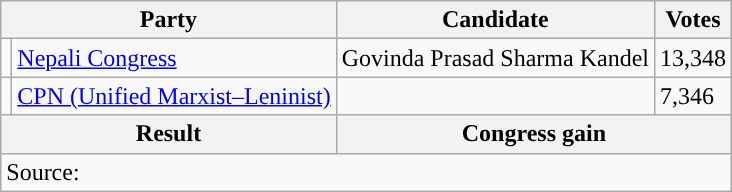<table class="wikitable">
<tr>
<th colspan="2">Party</th>
<th>Candidate</th>
<th>Votes</th>
</tr>
<tr>
<td style="background-color:"></td>
<td><a href='#'>Nepali Congress</a></td>
<td>Govinda Prasad Sharma Kandel</td>
<td>13,348</td>
</tr>
<tr>
<td style="background-color:"></td>
<td><a href='#'>CPN (Unified Marxist–Leninist)</a></td>
<td></td>
<td>7,346</td>
</tr>
<tr>
<th colspan="2">Result</th>
<th colspan="2">Congress gain</th>
</tr>
<tr>
<td colspan="4">Source: </td>
</tr>
</table>
